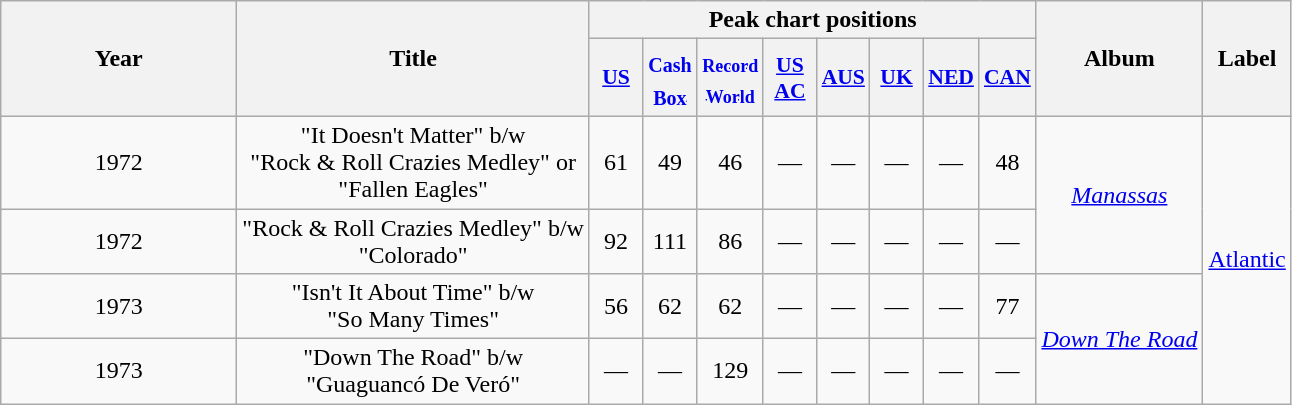<table class="wikitable plainrowheaders" style="text-align:center;">
<tr>
<th scope="col" rowspan="2" style="width:150px;">Year</th>
<th scope="col" rowspan="2">Title</th>
<th scope="col" colspan="8">Peak chart positions</th>
<th scope="col" rowspan="2">Album</th>
<th scope="col" rowspan="2">Label</th>
</tr>
<tr>
<th style="width:2em;font-size:90%"><a href='#'>US</a><br></th>
<th><a href='#'><sub>Cash</sub></a><br><a href='#'><sub>Box</sub></a><br></th>
<th style="width:2em;font-size:90%"><a href='#'><sub>Record</sub></a><br><a href='#'><sub>World</sub></a><br></th>
<th style="width:2em;font-size:90%"><a href='#'>US</a><br><a href='#'>AC</a><br></th>
<th style="width:2em;font-size:90%"><a href='#'>AUS</a><br></th>
<th style="width:2em;font-size:90%"><a href='#'>UK</a><br></th>
<th style="width:2em;font-size:90%"><a href='#'>NED</a><br></th>
<th style="width:2em;font-size:90%"><a href='#'>CAN</a><br></th>
</tr>
<tr>
<td>1972</td>
<td>"It Doesn't Matter" b/w<br>"Rock & Roll Crazies Medley" or<br>"Fallen Eagles"</td>
<td>61</td>
<td>49</td>
<td>46</td>
<td>—</td>
<td>—</td>
<td>—</td>
<td>—</td>
<td>48</td>
<td rowspan="2"><a href='#'><em>Manassas</em></a></td>
<td rowspan="4"><a href='#'>Atlantic</a></td>
</tr>
<tr>
<td>1972</td>
<td>"Rock & Roll Crazies Medley" b/w<br>"Colorado"</td>
<td>92</td>
<td>111</td>
<td>86</td>
<td>—</td>
<td>—</td>
<td>—</td>
<td>—</td>
<td>—</td>
</tr>
<tr>
<td>1973</td>
<td>"Isn't It About Time" b/w<br>"So Many Times"</td>
<td>56</td>
<td>62</td>
<td>62</td>
<td>—</td>
<td>—</td>
<td>—</td>
<td>—</td>
<td>77</td>
<td rowspan="2"><a href='#'><em>Down The Road</em></a></td>
</tr>
<tr>
<td>1973</td>
<td>"Down The Road" b/w<br>"Guaguancó De Veró"</td>
<td>—</td>
<td>—</td>
<td>129</td>
<td>—</td>
<td>—</td>
<td>—</td>
<td>—</td>
<td>—</td>
</tr>
</table>
